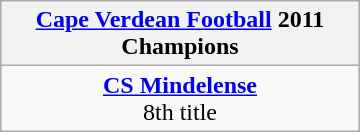<table class="wikitable" style="margin: 0 auto; width: 240px;">
<tr>
<th><a href='#'>Cape Verdean Football</a> 2011<br>Champions</th>
</tr>
<tr>
<td align=center><strong><a href='#'>CS Mindelense</a></strong><br>8th title</td>
</tr>
</table>
